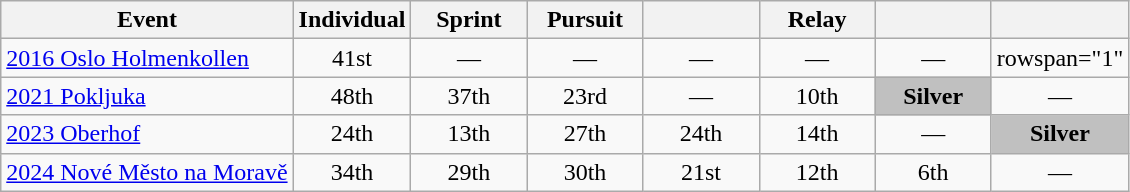<table class="wikitable" style="text-align: center;">
<tr ">
<th>Event</th>
<th style="width:70px;">Individual</th>
<th style="width:70px;">Sprint</th>
<th style="width:70px;">Pursuit</th>
<th style="width:70px;"></th>
<th style="width:70px;">Relay</th>
<th style="width:70px;"></th>
<th style="width:70px;"></th>
</tr>
<tr>
<td align=left> <a href='#'>2016 Oslo Holmenkollen</a></td>
<td>41st</td>
<td>—</td>
<td>—</td>
<td>—</td>
<td>—</td>
<td>—</td>
<td>rowspan="1" </td>
</tr>
<tr>
<td align=left> <a href='#'>2021 Pokljuka</a></td>
<td>48th</td>
<td>37th</td>
<td>23rd</td>
<td>—</td>
<td>10th</td>
<td style="background:silver;"><strong>Silver</strong></td>
<td>—</td>
</tr>
<tr>
<td align=left> <a href='#'>2023 Oberhof</a></td>
<td>24th</td>
<td>13th</td>
<td>27th</td>
<td>24th</td>
<td>14th</td>
<td>—</td>
<td style="background:silver;"><strong>Silver</strong></td>
</tr>
<tr>
<td align=left> <a href='#'>2024 Nové Město na Moravě</a></td>
<td>34th</td>
<td>29th</td>
<td>30th</td>
<td>21st</td>
<td>12th</td>
<td>6th</td>
<td>—</td>
</tr>
</table>
